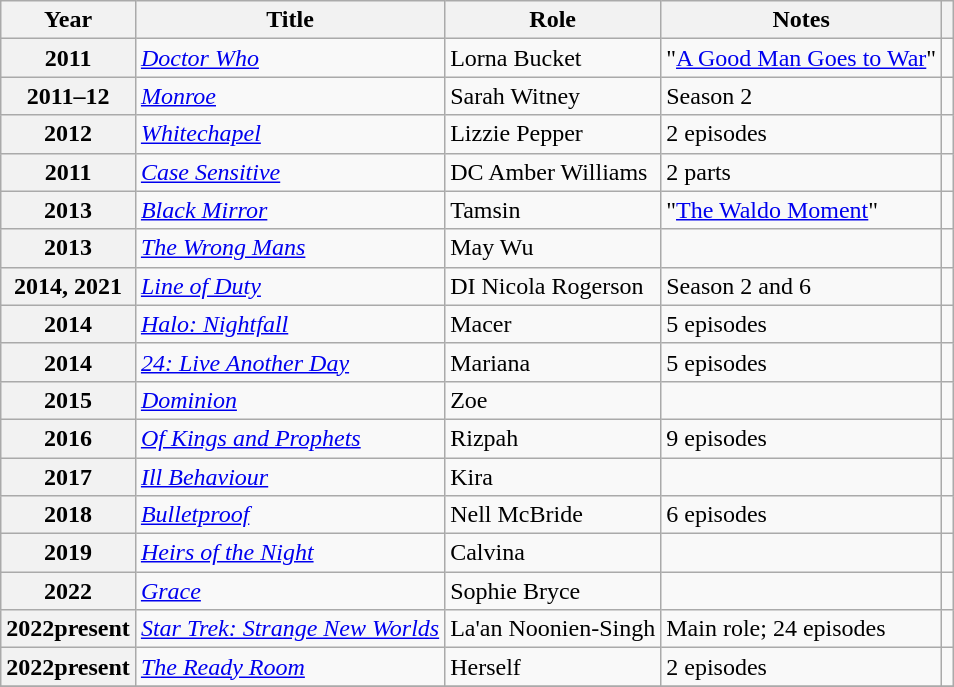<table class="wikitable plainrowheaders sortable" style="margin-right: 0;">
<tr>
<th scope="col">Year</th>
<th scope="col">Title</th>
<th scope="col">Role</th>
<th scope="col" class="unsortable">Notes</th>
<th scope="col" class="unsortable"></th>
</tr>
<tr>
<th scope="row">2011</th>
<td><em><a href='#'>Doctor Who</a></em></td>
<td>Lorna Bucket</td>
<td>"<a href='#'>A Good Man Goes to War</a>"</td>
<td style="text-align: center;"></td>
</tr>
<tr>
<th scope="row">2011–12</th>
<td><em><a href='#'>Monroe</a></em></td>
<td>Sarah Witney</td>
<td>Season 2</td>
<td style="text-align: center;"></td>
</tr>
<tr>
<th scope="row">2012</th>
<td><em><a href='#'>Whitechapel</a></em></td>
<td>Lizzie Pepper</td>
<td>2 episodes</td>
<td style="text-align: center;"></td>
</tr>
<tr>
<th scope="row">2011</th>
<td><em><a href='#'>Case Sensitive</a></em></td>
<td>DC Amber Williams</td>
<td>2 parts</td>
<td style="text-align: center;"></td>
</tr>
<tr>
<th scope="row">2013</th>
<td><em><a href='#'>Black Mirror</a></em></td>
<td>Tamsin</td>
<td>"<a href='#'>The Waldo Moment</a>"</td>
<td style="text-align: center;"></td>
</tr>
<tr>
<th scope="row">2013</th>
<td><em><a href='#'>The Wrong Mans</a></em></td>
<td>May Wu</td>
<td></td>
<td style="text-align: center;"></td>
</tr>
<tr>
<th scope="row">2014, 2021</th>
<td><em><a href='#'>Line of Duty</a></em></td>
<td>DI Nicola Rogerson</td>
<td>Season 2 and 6</td>
<td style="text-align: center;"></td>
</tr>
<tr>
<th scope="row">2014</th>
<td><em><a href='#'>Halo: Nightfall</a></em></td>
<td>Macer</td>
<td>5 episodes</td>
<td style="text-align: center;"></td>
</tr>
<tr>
<th scope="row">2014</th>
<td><em><a href='#'>24: Live Another Day</a></em></td>
<td>Mariana</td>
<td>5 episodes</td>
<td style="text-align: center;"></td>
</tr>
<tr>
<th scope="row">2015</th>
<td><em><a href='#'>Dominion</a></em></td>
<td>Zoe</td>
<td></td>
<td style="text-align: center;"></td>
</tr>
<tr>
<th scope="row">2016</th>
<td><em><a href='#'>Of Kings and Prophets</a></em></td>
<td>Rizpah</td>
<td>9 episodes</td>
<td style="text-align: center;"></td>
</tr>
<tr>
<th scope="row">2017</th>
<td><em><a href='#'>Ill Behaviour</a></em></td>
<td>Kira</td>
<td></td>
<td style="text-align: center;"></td>
</tr>
<tr>
<th scope="row">2018</th>
<td><em><a href='#'>Bulletproof</a></em></td>
<td>Nell McBride</td>
<td>6 episodes</td>
<td style="text-align: center;"></td>
</tr>
<tr>
<th scope="row">2019</th>
<td><em><a href='#'>Heirs of the Night</a></em></td>
<td>Calvina</td>
<td></td>
<td style="text-align: center;"></td>
</tr>
<tr>
<th scope="row">2022</th>
<td><em><a href='#'>Grace</a></em></td>
<td>Sophie Bryce</td>
<td></td>
<td style="text-align: center;"></td>
</tr>
<tr>
<th scope="row">2022present</th>
<td><em><a href='#'>Star Trek: Strange New Worlds</a></em></td>
<td>La'an Noonien-Singh</td>
<td>Main role; 24 episodes</td>
<td></td>
</tr>
<tr>
<th scope="row">2022present</th>
<td><em><a href='#'>The Ready Room</a></em></td>
<td>Herself</td>
<td>2 episodes</td>
<td></td>
</tr>
<tr>
</tr>
</table>
